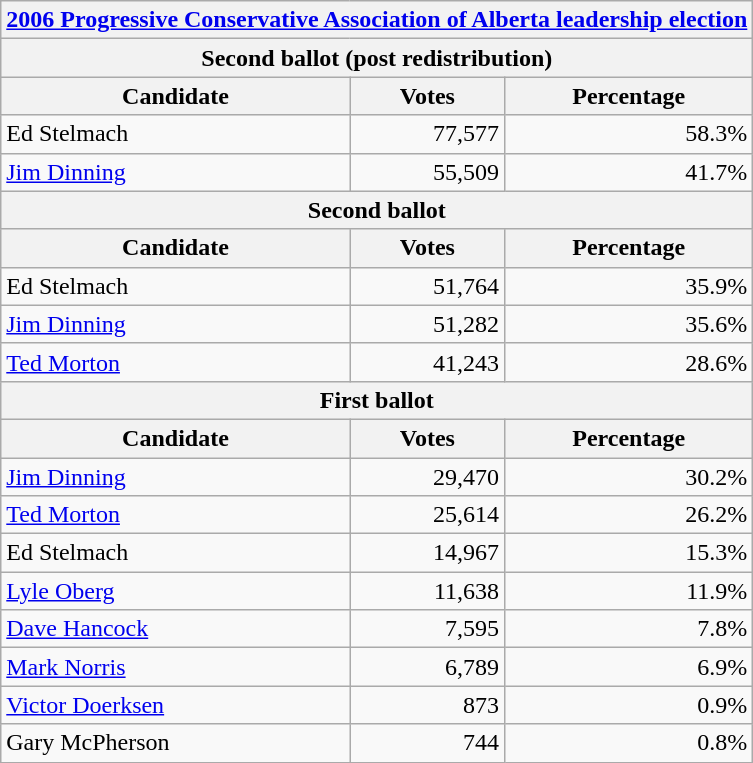<table class="wikitable">
<tr>
<th colspan="3"><strong><a href='#'>2006 Progressive Conservative Association of Alberta leadership election</a></strong></th>
</tr>
<tr>
<th colspan="3" align="left"><strong>Second ballot (post redistribution)</strong></th>
</tr>
<tr>
<th>Candidate</th>
<th>Votes</th>
<th>Percentage</th>
</tr>
<tr>
<td>Ed Stelmach</td>
<td align="right">77,577</td>
<td align="right">58.3%</td>
</tr>
<tr>
<td><a href='#'>Jim Dinning</a></td>
<td align="right">55,509</td>
<td align="right">41.7%</td>
</tr>
<tr>
<th colspan="3" align="left"><strong>Second ballot</strong></th>
</tr>
<tr>
<th>Candidate</th>
<th>Votes</th>
<th>Percentage</th>
</tr>
<tr>
<td>Ed Stelmach</td>
<td align="right">51,764</td>
<td align="right">35.9%</td>
</tr>
<tr>
<td><a href='#'>Jim Dinning</a></td>
<td align="right">51,282</td>
<td align="right">35.6%</td>
</tr>
<tr>
<td><a href='#'>Ted Morton</a></td>
<td align="right">41,243</td>
<td align="right">28.6%</td>
</tr>
<tr>
<th colspan="3" align="left"><strong>First ballot</strong></th>
</tr>
<tr>
<th>Candidate</th>
<th>Votes</th>
<th>Percentage</th>
</tr>
<tr>
<td><a href='#'>Jim Dinning</a></td>
<td align="right">29,470</td>
<td align="right">30.2%</td>
</tr>
<tr>
<td><a href='#'>Ted Morton</a></td>
<td align="right">25,614</td>
<td align="right">26.2%</td>
</tr>
<tr>
<td>Ed Stelmach</td>
<td align="right">14,967</td>
<td align="right">15.3%</td>
</tr>
<tr>
<td><a href='#'>Lyle Oberg</a></td>
<td align="right">11,638</td>
<td align="right">11.9%</td>
</tr>
<tr>
<td><a href='#'>Dave Hancock</a></td>
<td align="right">7,595</td>
<td align="right">7.8%</td>
</tr>
<tr>
<td><a href='#'>Mark Norris</a></td>
<td align="right">6,789</td>
<td align="right">6.9%</td>
</tr>
<tr>
<td><a href='#'>Victor Doerksen</a></td>
<td align="right">873</td>
<td align="right">0.9%</td>
</tr>
<tr>
<td>Gary McPherson</td>
<td align="right">744</td>
<td align="right">0.8%</td>
</tr>
</table>
